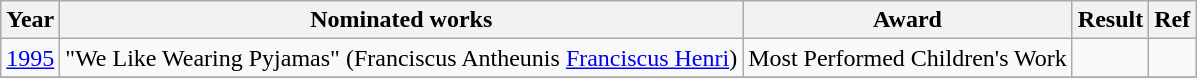<table class="wikitable">
<tr>
<th>Year</th>
<th>Nominated works</th>
<th>Award</th>
<th>Result</th>
<th>Ref</th>
</tr>
<tr>
<td><a href='#'>1995</a></td>
<td>"We Like Wearing Pyjamas" (Franciscus Antheunis  <a href='#'>Franciscus Henri</a>)</td>
<td>Most Performed Children's Work</td>
<td></td>
<td></td>
</tr>
<tr>
</tr>
</table>
